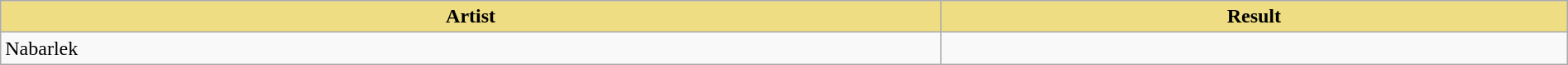<table class="wikitable" width=100%>
<tr>
<th style="width:15%;background:#EEDD82;">Artist</th>
<th style="width:10%;background:#EEDD82;">Result</th>
</tr>
<tr>
<td>Nabarlek</td>
<td></td>
</tr>
</table>
